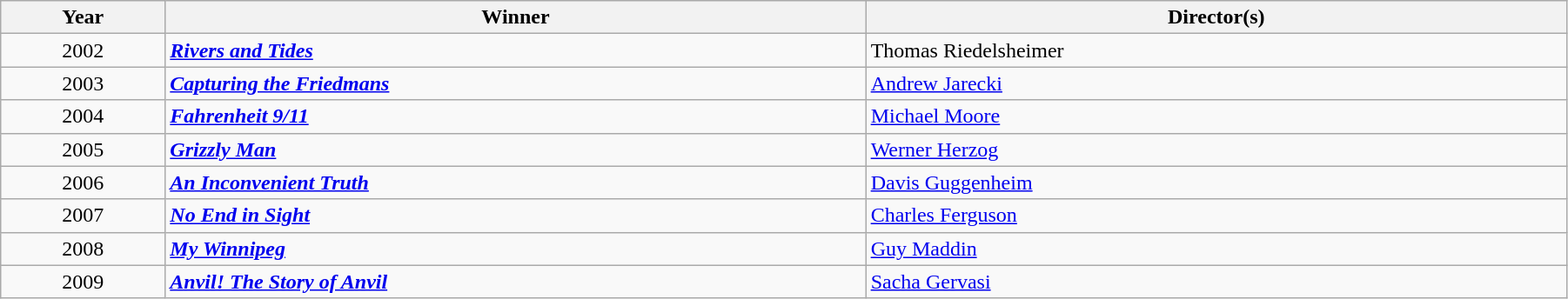<table class="wikitable" width="95%" cellpadding="5">
<tr>
<th width="100"><strong>Year</strong></th>
<th width="450"><strong>Winner</strong></th>
<th width="450"><strong>Director(s)</strong></th>
</tr>
<tr>
<td align="center">2002</td>
<td><strong><em><a href='#'>Rivers and Tides</a></em></strong></td>
<td>Thomas Riedelsheimer</td>
</tr>
<tr>
<td align="center">2003</td>
<td><strong><em><a href='#'>Capturing the Friedmans</a></em></strong></td>
<td><a href='#'>Andrew Jarecki</a></td>
</tr>
<tr>
<td align="center">2004</td>
<td><strong><em><a href='#'>Fahrenheit 9/11</a></em></strong></td>
<td><a href='#'>Michael Moore</a></td>
</tr>
<tr>
<td align="center">2005</td>
<td><strong><em><a href='#'>Grizzly Man</a></em></strong></td>
<td><a href='#'>Werner Herzog</a></td>
</tr>
<tr>
<td align="center">2006</td>
<td><strong><em><a href='#'>An Inconvenient Truth</a></em></strong></td>
<td><a href='#'>Davis Guggenheim</a></td>
</tr>
<tr>
<td align="center">2007</td>
<td><strong><em><a href='#'>No End in Sight</a></em></strong></td>
<td><a href='#'>Charles Ferguson</a></td>
</tr>
<tr>
<td align="center">2008</td>
<td><strong><em><a href='#'>My Winnipeg</a></em></strong></td>
<td><a href='#'>Guy Maddin</a></td>
</tr>
<tr>
<td align="center">2009</td>
<td><strong><em><a href='#'>Anvil! The Story of Anvil</a></em></strong></td>
<td><a href='#'>Sacha Gervasi</a></td>
</tr>
</table>
